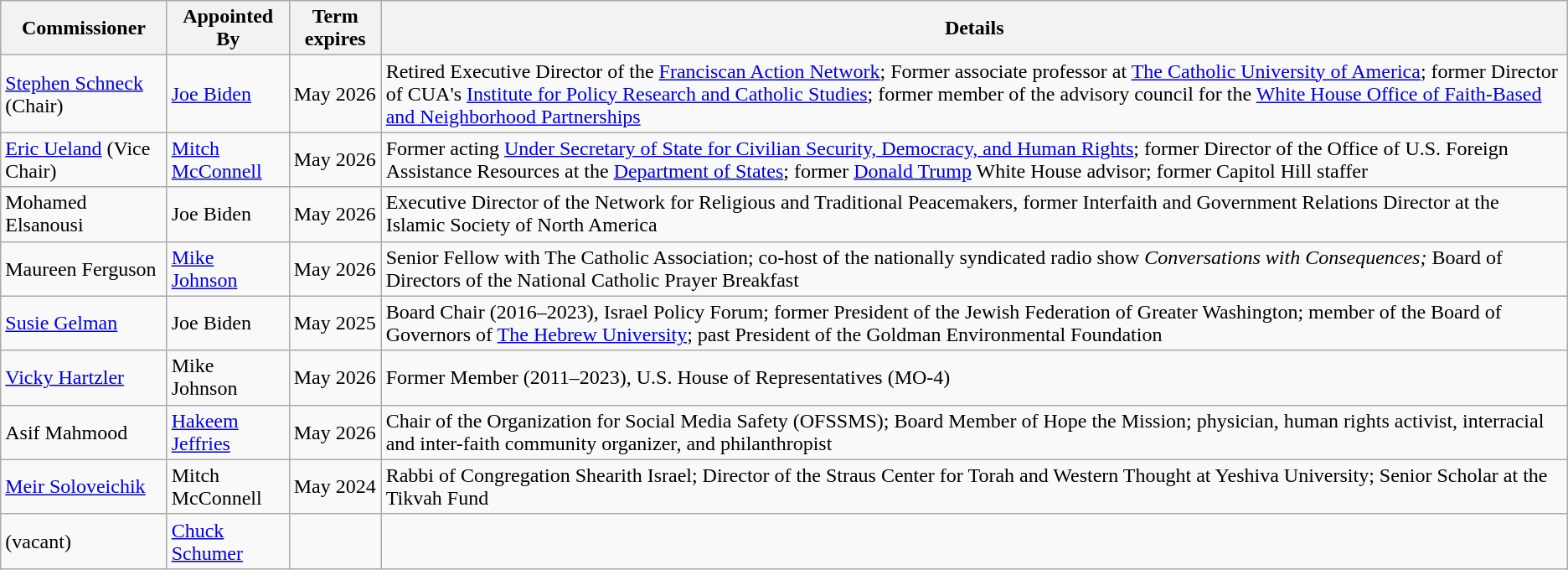<table class="wikitable">
<tr>
<th>Commissioner</th>
<th>Appointed By</th>
<th>Term expires</th>
<th>Details</th>
</tr>
<tr>
<td><a href='#'>Stephen Schneck</a> (Chair)</td>
<td><a href='#'>Joe Biden</a></td>
<td>May 2026</td>
<td>Retired Executive Director of the <a href='#'>Franciscan Action Network</a>; Former associate professor at <a href='#'>The Catholic University of America</a>; former Director of CUA's <a href='#'>Institute for Policy Research and Catholic Studies</a>; former member of the advisory council for the <a href='#'>White House Office of Faith-Based and Neighborhood Partnerships</a></td>
</tr>
<tr>
<td><a href='#'>Eric Ueland</a> (Vice Chair)</td>
<td><a href='#'>Mitch McConnell</a></td>
<td>May 2026</td>
<td>Former acting <a href='#'>Under Secretary of State for Civilian Security, Democracy, and Human Rights</a>; former Director of the Office of U.S. Foreign Assistance Resources at the <a href='#'>Department of States</a>; former <a href='#'>Donald Trump</a> White House advisor; former Capitol Hill staffer</td>
</tr>
<tr>
<td>Mohamed Elsanousi</td>
<td>Joe Biden</td>
<td>May 2026</td>
<td>Executive Director of the Network for Religious and Traditional Peacemakers, former Interfaith and Government Relations Director at the Islamic Society of North America</td>
</tr>
<tr>
<td>Maureen Ferguson</td>
<td><a href='#'>Mike Johnson</a></td>
<td>May 2026</td>
<td>Senior Fellow with The Catholic Association; co-host of the nationally syndicated radio show <em>Conversations with Consequences;</em> Board of Directors of the National Catholic Prayer Breakfast</td>
</tr>
<tr>
<td><a href='#'>Susie Gelman</a></td>
<td>Joe Biden</td>
<td>May 2025</td>
<td>Board Chair (2016–2023), Israel Policy Forum; former President of the Jewish Federation of Greater Washington; member of the Board of Governors of <a href='#'>The Hebrew University</a>; past President of the Goldman Environmental Foundation</td>
</tr>
<tr>
<td><a href='#'>Vicky Hartzler</a></td>
<td>Mike Johnson</td>
<td>May 2026</td>
<td>Former Member (2011–2023), U.S. House of Representatives (MO-4)</td>
</tr>
<tr>
<td>Asif Mahmood</td>
<td><a href='#'>Hakeem Jeffries</a></td>
<td>May 2026</td>
<td>Chair of the Organization for Social Media Safety (OFSSMS); Board Member of Hope the Mission; physician, human rights activist, interracial and inter-faith community organizer, and philanthropist</td>
</tr>
<tr>
<td><a href='#'>Meir Soloveichik</a></td>
<td>Mitch McConnell</td>
<td>May 2024</td>
<td>Rabbi of Congregation Shearith Israel; Director of the Straus Center for Torah and Western Thought at Yeshiva University; Senior Scholar at the Tikvah Fund</td>
</tr>
<tr>
<td>(vacant)</td>
<td><a href='#'>Chuck Schumer</a></td>
<td></td>
<td></td>
</tr>
</table>
